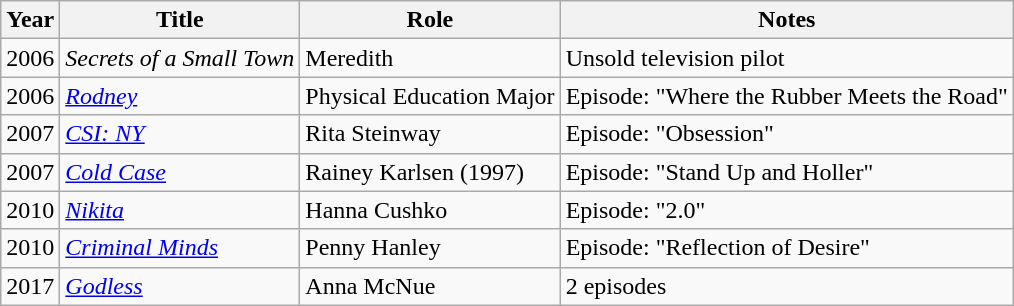<table class="wikitable sortable">
<tr>
<th>Year</th>
<th>Title</th>
<th>Role</th>
<th class="unsortable">Notes</th>
</tr>
<tr>
<td>2006</td>
<td><em>Secrets of a Small Town</em></td>
<td>Meredith</td>
<td>Unsold television pilot</td>
</tr>
<tr>
<td>2006</td>
<td><em><a href='#'>Rodney</a></em></td>
<td>Physical Education Major</td>
<td>Episode: "Where the Rubber Meets the Road"</td>
</tr>
<tr>
<td>2007</td>
<td><em><a href='#'>CSI: NY</a></em></td>
<td>Rita Steinway</td>
<td>Episode: "Obsession"</td>
</tr>
<tr>
<td>2007</td>
<td><em><a href='#'>Cold Case</a></em></td>
<td>Rainey Karlsen (1997)</td>
<td>Episode: "Stand Up and Holler"</td>
</tr>
<tr>
<td>2010</td>
<td><em><a href='#'>Nikita</a></em></td>
<td>Hanna Cushko</td>
<td>Episode: "2.0"</td>
</tr>
<tr>
<td>2010</td>
<td><em><a href='#'>Criminal Minds</a></em></td>
<td>Penny Hanley</td>
<td>Episode: "Reflection of Desire"</td>
</tr>
<tr>
<td>2017</td>
<td><em><a href='#'>Godless</a></em></td>
<td>Anna McNue</td>
<td>2 episodes</td>
</tr>
</table>
